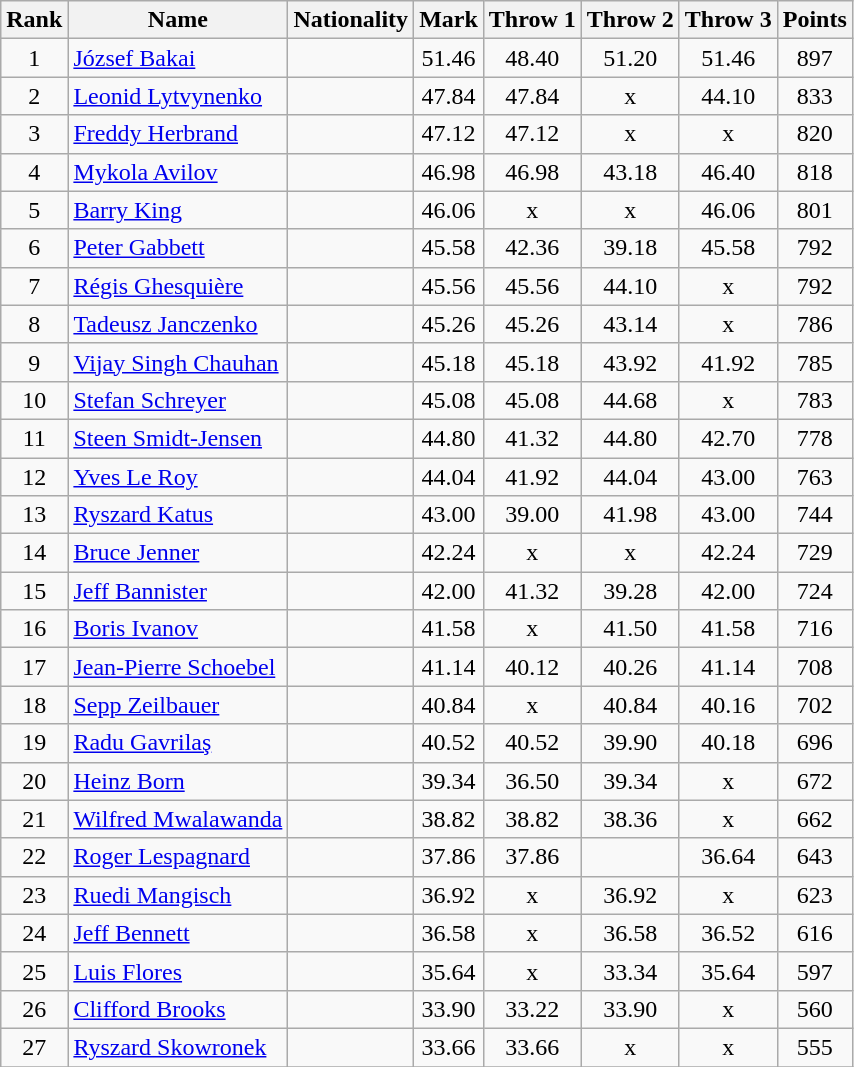<table class="wikitable sortable" style="text-align:center">
<tr>
<th>Rank</th>
<th>Name</th>
<th>Nationality</th>
<th>Mark</th>
<th>Throw 1</th>
<th>Throw 2</th>
<th>Throw 3</th>
<th>Points</th>
</tr>
<tr>
<td>1</td>
<td align=left><a href='#'>József Bakai</a></td>
<td align=left></td>
<td>51.46</td>
<td>48.40</td>
<td>51.20</td>
<td>51.46</td>
<td>897</td>
</tr>
<tr>
<td>2</td>
<td align=left><a href='#'>Leonid Lytvynenko</a></td>
<td align=left></td>
<td>47.84</td>
<td>47.84</td>
<td>x</td>
<td>44.10</td>
<td>833</td>
</tr>
<tr>
<td>3</td>
<td align=left><a href='#'>Freddy Herbrand</a></td>
<td align=left></td>
<td>47.12</td>
<td>47.12</td>
<td>x</td>
<td>x</td>
<td>820</td>
</tr>
<tr>
<td>4</td>
<td align=left><a href='#'>Mykola Avilov</a></td>
<td align=left></td>
<td>46.98</td>
<td>46.98</td>
<td>43.18</td>
<td>46.40</td>
<td>818</td>
</tr>
<tr>
<td>5</td>
<td align=left><a href='#'>Barry King</a></td>
<td align=left></td>
<td>46.06</td>
<td>x</td>
<td>x</td>
<td>46.06</td>
<td>801</td>
</tr>
<tr>
<td>6</td>
<td align=left><a href='#'>Peter Gabbett</a></td>
<td align=left></td>
<td>45.58</td>
<td>42.36</td>
<td>39.18</td>
<td>45.58</td>
<td>792</td>
</tr>
<tr>
<td>7</td>
<td align=left><a href='#'>Régis Ghesquière</a></td>
<td align=left></td>
<td>45.56</td>
<td>45.56</td>
<td>44.10</td>
<td>x</td>
<td>792</td>
</tr>
<tr>
<td>8</td>
<td align=left><a href='#'>Tadeusz Janczenko</a></td>
<td align=left></td>
<td>45.26</td>
<td>45.26</td>
<td>43.14</td>
<td>x</td>
<td>786</td>
</tr>
<tr>
<td>9</td>
<td align=left><a href='#'>Vijay Singh Chauhan</a></td>
<td align=left></td>
<td>45.18</td>
<td>45.18</td>
<td>43.92</td>
<td>41.92</td>
<td>785</td>
</tr>
<tr>
<td>10</td>
<td align=left><a href='#'>Stefan Schreyer</a></td>
<td align=left></td>
<td>45.08</td>
<td>45.08</td>
<td>44.68</td>
<td>x</td>
<td>783</td>
</tr>
<tr>
<td>11</td>
<td align=left><a href='#'>Steen Smidt-Jensen</a></td>
<td align=left></td>
<td>44.80</td>
<td>41.32</td>
<td>44.80</td>
<td>42.70</td>
<td>778</td>
</tr>
<tr>
<td>12</td>
<td align=left><a href='#'>Yves Le Roy</a></td>
<td align=left></td>
<td>44.04</td>
<td>41.92</td>
<td>44.04</td>
<td>43.00</td>
<td>763</td>
</tr>
<tr>
<td>13</td>
<td align=left><a href='#'>Ryszard Katus</a></td>
<td align=left></td>
<td>43.00</td>
<td>39.00</td>
<td>41.98</td>
<td>43.00</td>
<td>744</td>
</tr>
<tr>
<td>14</td>
<td align=left><a href='#'>Bruce Jenner</a></td>
<td align=left></td>
<td>42.24</td>
<td>x</td>
<td>x</td>
<td>42.24</td>
<td>729</td>
</tr>
<tr>
<td>15</td>
<td align=left><a href='#'>Jeff Bannister</a></td>
<td align=left></td>
<td>42.00</td>
<td>41.32</td>
<td>39.28</td>
<td>42.00</td>
<td>724</td>
</tr>
<tr>
<td>16</td>
<td align=left><a href='#'>Boris Ivanov</a></td>
<td align=left></td>
<td>41.58</td>
<td>x</td>
<td>41.50</td>
<td>41.58</td>
<td>716</td>
</tr>
<tr>
<td>17</td>
<td align=left><a href='#'>Jean-Pierre Schoebel</a></td>
<td align=left></td>
<td>41.14</td>
<td>40.12</td>
<td>40.26</td>
<td>41.14</td>
<td>708</td>
</tr>
<tr>
<td>18</td>
<td align=left><a href='#'>Sepp Zeilbauer</a></td>
<td align=left></td>
<td>40.84</td>
<td>x</td>
<td>40.84</td>
<td>40.16</td>
<td>702</td>
</tr>
<tr>
<td>19</td>
<td align=left><a href='#'>Radu Gavrilaş</a></td>
<td align=left></td>
<td>40.52</td>
<td>40.52</td>
<td>39.90</td>
<td>40.18</td>
<td>696</td>
</tr>
<tr>
<td>20</td>
<td align=left><a href='#'>Heinz Born</a></td>
<td align=left></td>
<td>39.34</td>
<td>36.50</td>
<td>39.34</td>
<td>x</td>
<td>672</td>
</tr>
<tr>
<td>21</td>
<td align=left><a href='#'>Wilfred Mwalawanda</a></td>
<td align=left></td>
<td>38.82</td>
<td>38.82</td>
<td>38.36</td>
<td>x</td>
<td>662</td>
</tr>
<tr>
<td>22</td>
<td align=left><a href='#'>Roger Lespagnard</a></td>
<td align=left></td>
<td>37.86</td>
<td>37.86</td>
<td></td>
<td>36.64</td>
<td>643</td>
</tr>
<tr>
<td>23</td>
<td align=left><a href='#'>Ruedi Mangisch</a></td>
<td align=left></td>
<td>36.92</td>
<td>x</td>
<td>36.92</td>
<td>x</td>
<td>623</td>
</tr>
<tr>
<td>24</td>
<td align=left><a href='#'>Jeff Bennett</a></td>
<td align=left></td>
<td>36.58</td>
<td>x</td>
<td>36.58</td>
<td>36.52</td>
<td>616</td>
</tr>
<tr>
<td>25</td>
<td align=left><a href='#'>Luis Flores</a></td>
<td align=left></td>
<td>35.64</td>
<td>x</td>
<td>33.34</td>
<td>35.64</td>
<td>597</td>
</tr>
<tr>
<td>26</td>
<td align=left><a href='#'>Clifford Brooks</a></td>
<td align=left></td>
<td>33.90</td>
<td>33.22</td>
<td>33.90</td>
<td>x</td>
<td>560</td>
</tr>
<tr>
<td>27</td>
<td align=left><a href='#'>Ryszard Skowronek</a></td>
<td align=left></td>
<td>33.66</td>
<td>33.66</td>
<td>x</td>
<td>x</td>
<td>555</td>
</tr>
<tr>
</tr>
</table>
